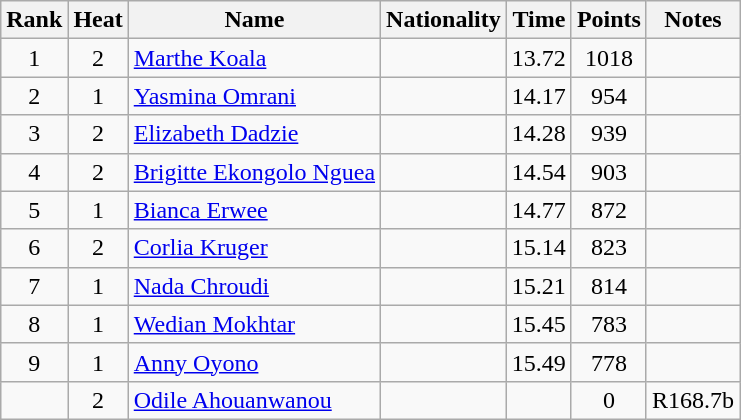<table class="wikitable sortable" style="text-align:center">
<tr>
<th>Rank</th>
<th>Heat</th>
<th>Name</th>
<th>Nationality</th>
<th>Time</th>
<th>Points</th>
<th>Notes</th>
</tr>
<tr>
<td>1</td>
<td>2</td>
<td align="left"><a href='#'>Marthe Koala</a></td>
<td align=left></td>
<td>13.72</td>
<td>1018</td>
<td></td>
</tr>
<tr>
<td>2</td>
<td>1</td>
<td align="left"><a href='#'>Yasmina Omrani</a></td>
<td align=left></td>
<td>14.17</td>
<td>954</td>
<td></td>
</tr>
<tr>
<td>3</td>
<td>2</td>
<td align="left"><a href='#'>Elizabeth Dadzie</a></td>
<td align=left></td>
<td>14.28</td>
<td>939</td>
<td></td>
</tr>
<tr>
<td>4</td>
<td>2</td>
<td align="left"><a href='#'>Brigitte Ekongolo Nguea</a></td>
<td align=left></td>
<td>14.54</td>
<td>903</td>
<td></td>
</tr>
<tr>
<td>5</td>
<td>1</td>
<td align="left"><a href='#'>Bianca Erwee</a></td>
<td align=left></td>
<td>14.77</td>
<td>872</td>
<td></td>
</tr>
<tr>
<td>6</td>
<td>2</td>
<td align="left"><a href='#'>Corlia Kruger</a></td>
<td align=left></td>
<td>15.14</td>
<td>823</td>
<td></td>
</tr>
<tr>
<td>7</td>
<td>1</td>
<td align="left"><a href='#'>Nada Chroudi</a></td>
<td align=left></td>
<td>15.21</td>
<td>814</td>
<td></td>
</tr>
<tr>
<td>8</td>
<td>1</td>
<td align="left"><a href='#'>Wedian Mokhtar</a></td>
<td align=left></td>
<td>15.45</td>
<td>783</td>
<td></td>
</tr>
<tr>
<td>9</td>
<td>1</td>
<td align="left"><a href='#'>Anny Oyono</a></td>
<td align=left></td>
<td>15.49</td>
<td>778</td>
<td></td>
</tr>
<tr>
<td></td>
<td>2</td>
<td align="left"><a href='#'>Odile Ahouanwanou</a></td>
<td align=left></td>
<td></td>
<td>0</td>
<td>R168.7b</td>
</tr>
</table>
